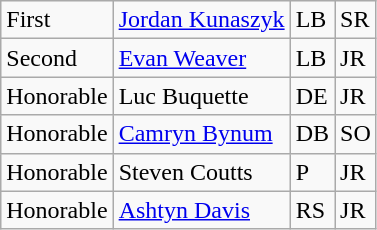<table class="wikitable">
<tr>
<td>First</td>
<td><a href='#'>Jordan Kunaszyk</a></td>
<td>LB</td>
<td>SR</td>
</tr>
<tr>
<td>Second</td>
<td><a href='#'>Evan Weaver</a></td>
<td>LB</td>
<td>JR</td>
</tr>
<tr>
<td>Honorable</td>
<td>Luc Buquette</td>
<td>DE</td>
<td>JR</td>
</tr>
<tr>
<td>Honorable</td>
<td><a href='#'>Camryn Bynum</a></td>
<td>DB</td>
<td>SO</td>
</tr>
<tr>
<td>Honorable</td>
<td>Steven Coutts</td>
<td>P</td>
<td>JR</td>
</tr>
<tr>
<td>Honorable</td>
<td><a href='#'>Ashtyn Davis</a></td>
<td>RS</td>
<td>JR</td>
</tr>
</table>
